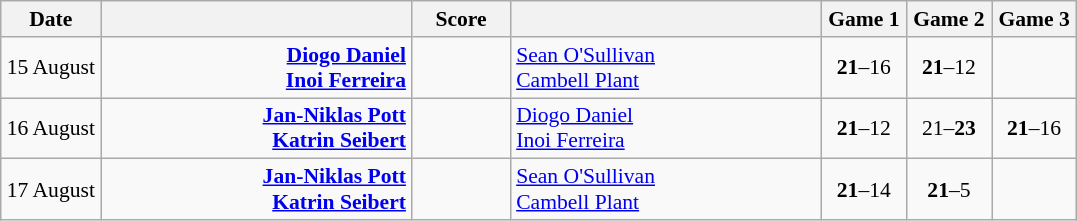<table class="wikitable" style="text-align: center; font-size:90% ">
<tr>
<th width="60">Date</th>
<th align="right" width="200"></th>
<th width="60">Score</th>
<th align="left" width="200"></th>
<th width="50">Game 1</th>
<th width="50">Game 2</th>
<th width="50">Game 3</th>
</tr>
<tr>
<td>15 August</td>
<td align="right"><strong><a href='#'>Diogo Daniel</a> <br><a href='#'>Inoi Ferreira</a> </strong></td>
<td align="center"></td>
<td align="left"> <a href='#'>Sean O'Sullivan</a><br> <a href='#'>Cambell Plant</a></td>
<td><strong>21</strong>–16</td>
<td><strong>21</strong>–12</td>
<td></td>
</tr>
<tr>
<td>16 August</td>
<td align="right"><strong><a href='#'>Jan-Niklas Pott</a> <br><a href='#'>Katrin Seibert</a> </strong></td>
<td align="center"></td>
<td align="left"> <a href='#'>Diogo Daniel</a><br> <a href='#'>Inoi Ferreira</a></td>
<td><strong>21</strong>–12</td>
<td>21–<strong>23</strong></td>
<td><strong>21</strong>–16</td>
</tr>
<tr>
<td>17 August</td>
<td align="right"><strong><a href='#'>Jan-Niklas Pott</a> <br><a href='#'>Katrin Seibert</a> </strong></td>
<td align="center"></td>
<td align="left"> <a href='#'>Sean O'Sullivan</a><br> <a href='#'>Cambell Plant</a></td>
<td><strong>21</strong>–14</td>
<td><strong>21</strong>–5</td>
<td></td>
</tr>
</table>
